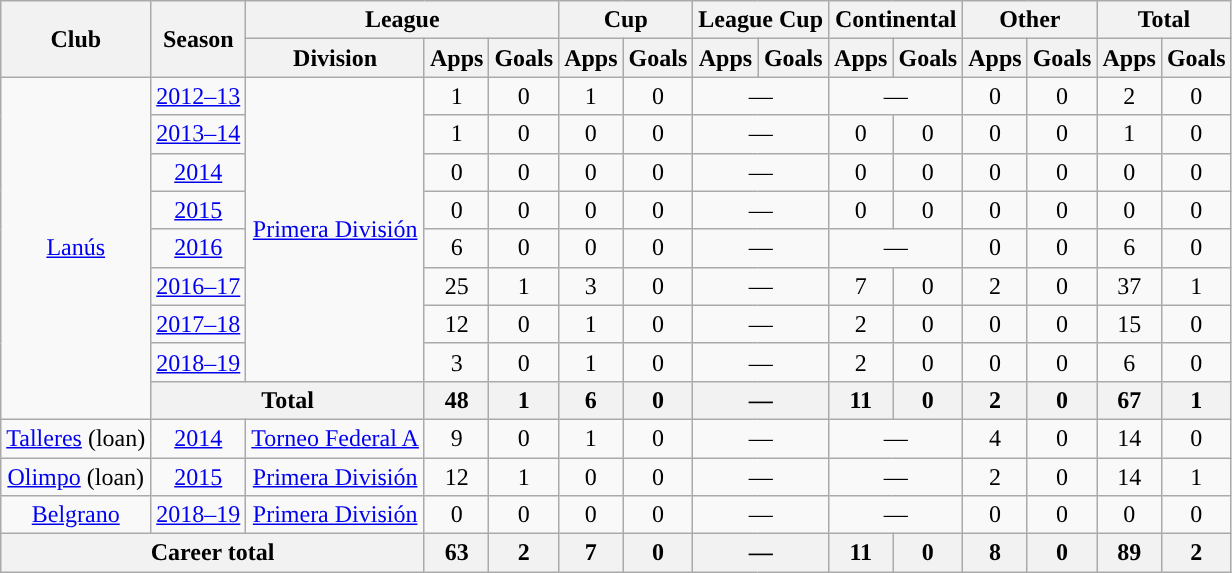<table class="wikitable" style="text-align:center">
<tr>
<th rowspan="2">Club</th>
<th rowspan="2">Season</th>
<th colspan="3">League</th>
<th colspan="2">Cup</th>
<th colspan="2">League Cup</th>
<th colspan="2">Continental</th>
<th colspan="2">Other</th>
<th colspan="2">Total</th>
</tr>
<tr>
<th>Division</th>
<th>Apps</th>
<th>Goals</th>
<th>Apps</th>
<th>Goals</th>
<th>Apps</th>
<th>Goals</th>
<th>Apps</th>
<th>Goals</th>
<th>Apps</th>
<th>Goals</th>
<th>Apps</th>
<th>Goals</th>
</tr>
<tr>
<td rowspan="9"><a href='#'>Lanús</a></td>
<td><a href='#'>2012–13</a></td>
<td rowspan="8"><a href='#'>Primera División</a></td>
<td>1</td>
<td>0</td>
<td>1</td>
<td>0</td>
<td colspan="2">—</td>
<td colspan="2">—</td>
<td>0</td>
<td>0</td>
<td>2</td>
<td>0</td>
</tr>
<tr>
<td><a href='#'>2013–14</a></td>
<td>1</td>
<td>0</td>
<td>0</td>
<td>0</td>
<td colspan="2">—</td>
<td>0</td>
<td>0</td>
<td>0</td>
<td>0</td>
<td>1</td>
<td>0</td>
</tr>
<tr>
<td><a href='#'>2014</a></td>
<td>0</td>
<td>0</td>
<td>0</td>
<td>0</td>
<td colspan="2">—</td>
<td>0</td>
<td>0</td>
<td>0</td>
<td>0</td>
<td>0</td>
<td>0</td>
</tr>
<tr>
<td><a href='#'>2015</a></td>
<td>0</td>
<td>0</td>
<td>0</td>
<td>0</td>
<td colspan="2">—</td>
<td>0</td>
<td>0</td>
<td>0</td>
<td>0</td>
<td>0</td>
<td>0</td>
</tr>
<tr>
<td><a href='#'>2016</a></td>
<td>6</td>
<td>0</td>
<td>0</td>
<td>0</td>
<td colspan="2">—</td>
<td colspan="2">—</td>
<td>0</td>
<td>0</td>
<td>6</td>
<td>0</td>
</tr>
<tr>
<td><a href='#'>2016–17</a></td>
<td>25</td>
<td>1</td>
<td>3</td>
<td>0</td>
<td colspan="2">—</td>
<td>7</td>
<td>0</td>
<td>2</td>
<td>0</td>
<td>37</td>
<td>1</td>
</tr>
<tr>
<td><a href='#'>2017–18</a></td>
<td>12</td>
<td>0</td>
<td>1</td>
<td>0</td>
<td colspan="2">—</td>
<td>2</td>
<td>0</td>
<td>0</td>
<td>0</td>
<td>15</td>
<td>0</td>
</tr>
<tr>
<td><a href='#'>2018–19</a></td>
<td>3</td>
<td>0</td>
<td>1</td>
<td>0</td>
<td colspan="2">—</td>
<td>2</td>
<td>0</td>
<td>0</td>
<td>0</td>
<td>6</td>
<td>0</td>
</tr>
<tr>
<th colspan="2">Total</th>
<th>48</th>
<th>1</th>
<th>6</th>
<th>0</th>
<th colspan="2">—</th>
<th>11</th>
<th>0</th>
<th>2</th>
<th>0</th>
<th>67</th>
<th>1</th>
</tr>
<tr>
<td rowspan="1"><a href='#'>Talleres</a> (loan)</td>
<td><a href='#'>2014</a></td>
<td rowspan="1"><a href='#'>Torneo Federal A</a></td>
<td>9</td>
<td>0</td>
<td>1</td>
<td>0</td>
<td colspan="2">—</td>
<td colspan="2">—</td>
<td>4</td>
<td>0</td>
<td>14</td>
<td>0</td>
</tr>
<tr>
<td rowspan="1"><a href='#'>Olimpo</a> (loan)</td>
<td><a href='#'>2015</a></td>
<td rowspan="1"><a href='#'>Primera División</a></td>
<td>12</td>
<td>1</td>
<td>0</td>
<td>0</td>
<td colspan="2">—</td>
<td colspan="2">—</td>
<td>2</td>
<td>0</td>
<td>14</td>
<td>1</td>
</tr>
<tr>
<td rowspan="1"><a href='#'>Belgrano</a></td>
<td><a href='#'>2018–19</a></td>
<td rowspan="1"><a href='#'>Primera División</a></td>
<td>0</td>
<td>0</td>
<td>0</td>
<td>0</td>
<td colspan="2">—</td>
<td colspan="2">—</td>
<td>0</td>
<td>0</td>
<td>0</td>
<td>0</td>
</tr>
<tr>
<th colspan="3">Career total</th>
<th>63</th>
<th>2</th>
<th>7</th>
<th>0</th>
<th colspan="2">—</th>
<th>11</th>
<th>0</th>
<th>8</th>
<th>0</th>
<th>89</th>
<th>2</th>
</tr>
</table>
